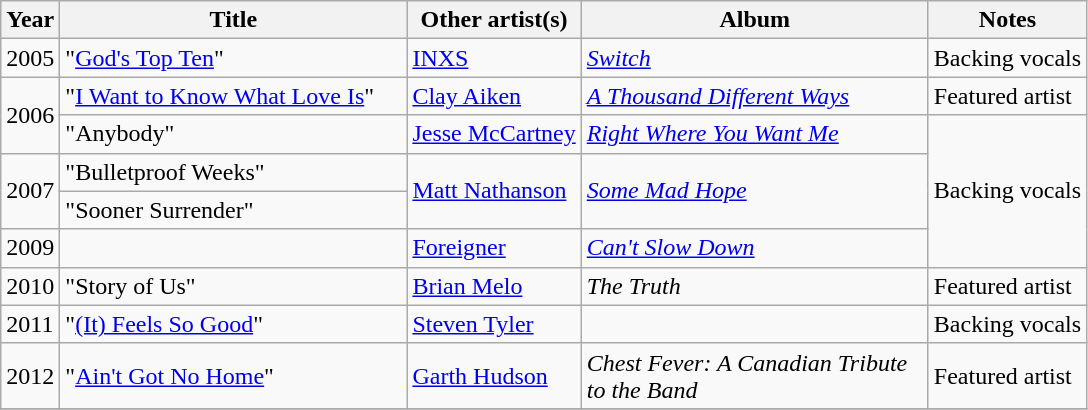<table class="wikitable">
<tr>
<th scope="col">Year</th>
<th scope="col" style="width:14em;">Title</th>
<th scope="col">Other artist(s)</th>
<th scope="col" style="width:14em;">Album</th>
<th scope="col">Notes</th>
</tr>
<tr>
<td>2005</td>
<td>"<a href='#'>God's Top Ten</a>"</td>
<td><a href='#'>INXS</a></td>
<td><a href='#'><em>Switch</em></a></td>
<td>Backing vocals</td>
</tr>
<tr>
<td rowspan="2">2006</td>
<td>"<a href='#'>I Want to Know What Love Is</a>"</td>
<td><a href='#'>Clay Aiken</a></td>
<td><em><a href='#'>A Thousand Different Ways</a></em></td>
<td>Featured artist</td>
</tr>
<tr>
<td>"Anybody"</td>
<td><a href='#'>Jesse McCartney</a></td>
<td><a href='#'><em>Right Where You Want Me</em></a></td>
<td rowspan="4">Backing vocals</td>
</tr>
<tr>
<td rowspan="2">2007</td>
<td>"Bulletproof Weeks"</td>
<td rowspan="2"><a href='#'>Matt Nathanson</a></td>
<td rowspan="2"><em><a href='#'>Some Mad Hope</a></em></td>
</tr>
<tr>
<td>"Sooner Surrender"</td>
</tr>
<tr>
<td>2009</td>
<td></td>
<td><a href='#'>Foreigner</a></td>
<td><a href='#'><em>Can't Slow Down</em></a></td>
</tr>
<tr>
<td>2010</td>
<td>"Story of Us"</td>
<td><a href='#'>Brian Melo</a></td>
<td><em>The Truth</em></td>
<td>Featured artist</td>
</tr>
<tr>
<td>2011</td>
<td>"<a href='#'>(It) Feels So Good</a>"</td>
<td><a href='#'>Steven Tyler</a></td>
<td></td>
<td>Backing vocals</td>
</tr>
<tr>
<td>2012</td>
<td>"<a href='#'>Ain't Got No Home</a>"</td>
<td><a href='#'>Garth Hudson</a></td>
<td><em>Chest Fever: A Canadian Tribute to the Band</em></td>
<td>Featured artist</td>
</tr>
<tr>
</tr>
</table>
